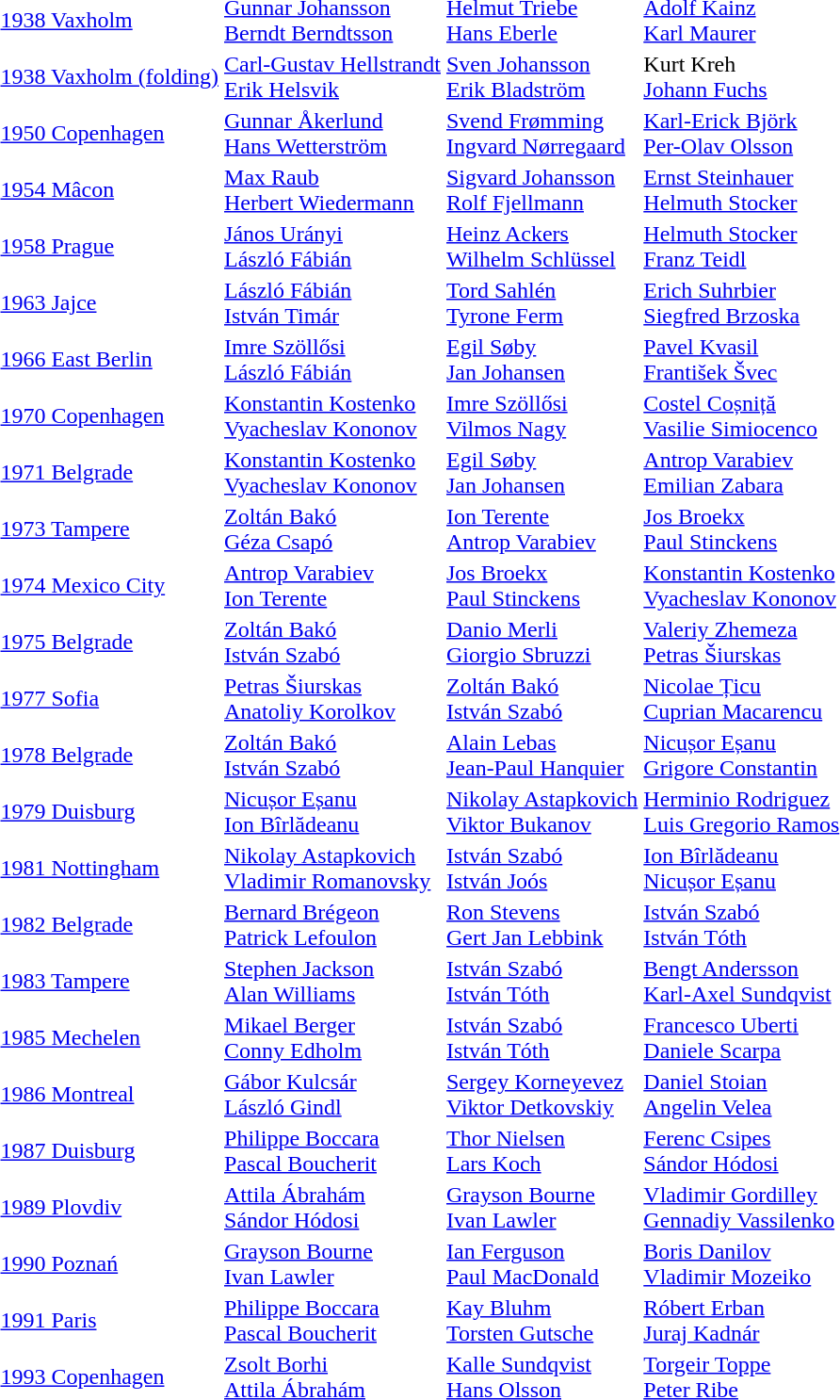<table>
<tr>
<td><a href='#'>1938 Vaxholm</a></td>
<td><a href='#'>Gunnar Johansson</a><br><a href='#'>Berndt Berndtsson</a><br></td>
<td><a href='#'>Helmut Triebe</a><br><a href='#'>Hans Eberle</a><br></td>
<td><a href='#'>Adolf Kainz</a><br><a href='#'>Karl Maurer</a><br></td>
</tr>
<tr>
<td><a href='#'>1938 Vaxholm (folding)</a></td>
<td><a href='#'>Carl-Gustav Hellstrandt</a><br><a href='#'>Erik Helsvik</a><br></td>
<td><a href='#'>Sven Johansson</a><br><a href='#'>Erik Bladström</a><br></td>
<td>Kurt Kreh<br><a href='#'>Johann Fuchs</a><br></td>
</tr>
<tr>
<td><a href='#'>1950 Copenhagen</a></td>
<td><a href='#'>Gunnar Åkerlund</a><br><a href='#'>Hans Wetterström</a><br></td>
<td><a href='#'>Svend Frømming</a><br><a href='#'>Ingvard Nørregaard</a><br></td>
<td><a href='#'>Karl-Erick Björk</a><br><a href='#'>Per-Olav Olsson</a><br></td>
</tr>
<tr>
<td><a href='#'>1954 Mâcon</a></td>
<td><a href='#'>Max Raub</a><br><a href='#'>Herbert Wiedermann</a><br></td>
<td><a href='#'>Sigvard Johansson</a><br><a href='#'>Rolf Fjellmann</a><br></td>
<td><a href='#'>Ernst Steinhauer</a><br><a href='#'>Helmuth Stocker</a><br></td>
</tr>
<tr>
<td><a href='#'>1958 Prague</a></td>
<td><a href='#'>János Urányi</a><br><a href='#'>László Fábián</a><br></td>
<td><a href='#'>Heinz Ackers</a><br><a href='#'>Wilhelm Schlüssel</a><br></td>
<td><a href='#'>Helmuth Stocker</a><br><a href='#'>Franz Teidl</a><br></td>
</tr>
<tr>
<td><a href='#'>1963 Jajce</a></td>
<td><a href='#'>László Fábián</a><br><a href='#'>István Timár</a><br></td>
<td><a href='#'>Tord Sahlén</a><br><a href='#'>Tyrone Ferm</a><br></td>
<td><a href='#'>Erich Suhrbier</a><br><a href='#'>Siegfred Brzoska</a><br></td>
</tr>
<tr>
<td><a href='#'>1966 East Berlin</a></td>
<td><a href='#'>Imre Szöllősi</a><br><a href='#'>László Fábián</a><br></td>
<td><a href='#'>Egil Søby</a><br><a href='#'>Jan Johansen</a><br></td>
<td><a href='#'>Pavel Kvasil</a><br><a href='#'>František Švec</a><br></td>
</tr>
<tr>
<td><a href='#'>1970 Copenhagen</a></td>
<td><a href='#'>Konstantin Kostenko</a><br><a href='#'>Vyacheslav Kononov</a><br></td>
<td><a href='#'>Imre Szöllősi</a><br><a href='#'>Vilmos Nagy</a><br></td>
<td><a href='#'>Costel Coșniță</a><br><a href='#'>Vasilie Simiocenco</a><br></td>
</tr>
<tr>
<td><a href='#'>1971 Belgrade</a></td>
<td><a href='#'>Konstantin Kostenko</a><br><a href='#'>Vyacheslav Kononov</a><br></td>
<td><a href='#'>Egil Søby</a><br><a href='#'>Jan Johansen</a><br></td>
<td><a href='#'>Antrop Varabiev</a><br><a href='#'>Emilian Zabara</a><br></td>
</tr>
<tr>
<td><a href='#'>1973 Tampere</a></td>
<td><a href='#'>Zoltán Bakó</a><br><a href='#'>Géza Csapó</a><br></td>
<td><a href='#'>Ion Terente</a><br><a href='#'>Antrop Varabiev</a><br></td>
<td><a href='#'>Jos Broekx</a><br><a href='#'>Paul Stinckens</a><br></td>
</tr>
<tr>
<td><a href='#'>1974 Mexico City</a></td>
<td><a href='#'>Antrop Varabiev</a><br><a href='#'>Ion Terente</a><br></td>
<td><a href='#'>Jos Broekx</a><br><a href='#'>Paul Stinckens</a><br></td>
<td><a href='#'>Konstantin Kostenko</a><br><a href='#'>Vyacheslav Kononov</a><br></td>
</tr>
<tr>
<td><a href='#'>1975 Belgrade</a></td>
<td><a href='#'>Zoltán Bakó</a><br><a href='#'>István Szabó</a><br></td>
<td><a href='#'>Danio Merli</a><br><a href='#'>Giorgio Sbruzzi</a><br></td>
<td><a href='#'>Valeriy Zhemeza</a><br><a href='#'>Petras Šiurskas</a><br></td>
</tr>
<tr>
<td><a href='#'>1977 Sofia</a></td>
<td><a href='#'>Petras Šiurskas</a><br><a href='#'>Anatoliy Korolkov</a><br></td>
<td><a href='#'>Zoltán Bakó</a><br><a href='#'>István Szabó</a><br></td>
<td><a href='#'>Nicolae Țicu</a><br><a href='#'>Cuprian Macarencu</a><br></td>
</tr>
<tr>
<td><a href='#'>1978 Belgrade</a></td>
<td><a href='#'>Zoltán Bakó</a><br><a href='#'>István Szabó</a><br></td>
<td><a href='#'>Alain Lebas</a><br><a href='#'>Jean-Paul Hanquier</a><br></td>
<td><a href='#'>Nicușor Eșanu</a><br><a href='#'>Grigore Constantin</a><br></td>
</tr>
<tr>
<td><a href='#'>1979 Duisburg</a></td>
<td><a href='#'>Nicușor Eșanu</a><br><a href='#'>Ion Bîrlădeanu</a><br></td>
<td><a href='#'>Nikolay Astapkovich</a><br><a href='#'>Viktor Bukanov</a><br></td>
<td><a href='#'>Herminio Rodriguez</a><br><a href='#'>Luis Gregorio Ramos</a><br></td>
</tr>
<tr>
<td><a href='#'>1981 Nottingham</a></td>
<td><a href='#'>Nikolay Astapkovich</a><br><a href='#'>Vladimir Romanovsky</a><br></td>
<td><a href='#'>István Szabó</a><br><a href='#'>István Joós</a><br></td>
<td><a href='#'>Ion Bîrlădeanu</a><br><a href='#'>Nicușor Eșanu</a><br></td>
</tr>
<tr>
<td><a href='#'>1982 Belgrade</a></td>
<td><a href='#'>Bernard Brégeon</a><br><a href='#'>Patrick Lefoulon</a><br></td>
<td><a href='#'>Ron Stevens</a><br><a href='#'>Gert Jan Lebbink</a><br></td>
<td><a href='#'>István Szabó</a><br><a href='#'>István Tóth</a><br></td>
</tr>
<tr>
<td><a href='#'>1983 Tampere</a></td>
<td><a href='#'>Stephen Jackson</a><br><a href='#'>Alan Williams</a><br></td>
<td><a href='#'>István Szabó</a><br><a href='#'>István Tóth</a><br></td>
<td><a href='#'>Bengt Andersson</a><br><a href='#'>Karl-Axel Sundqvist</a><br></td>
</tr>
<tr>
<td><a href='#'>1985 Mechelen</a></td>
<td><a href='#'>Mikael Berger</a><br><a href='#'>Conny Edholm</a><br></td>
<td><a href='#'>István Szabó</a><br><a href='#'>István Tóth</a><br></td>
<td><a href='#'>Francesco Uberti</a><br><a href='#'>Daniele Scarpa</a><br></td>
</tr>
<tr>
<td><a href='#'>1986 Montreal</a></td>
<td><a href='#'>Gábor Kulcsár</a><br><a href='#'>László Gindl</a><br></td>
<td><a href='#'>Sergey Korneyevez</a><br><a href='#'>Viktor Detkovskiy</a><br></td>
<td><a href='#'>Daniel Stoian</a><br><a href='#'>Angelin Velea</a><br></td>
</tr>
<tr>
<td><a href='#'>1987 Duisburg</a></td>
<td><a href='#'>Philippe Boccara</a><br><a href='#'>Pascal Boucherit</a><br></td>
<td><a href='#'>Thor Nielsen</a><br><a href='#'>Lars Koch</a><br></td>
<td><a href='#'>Ferenc Csipes</a><br><a href='#'>Sándor Hódosi</a><br></td>
</tr>
<tr>
<td><a href='#'>1989 Plovdiv</a></td>
<td><a href='#'>Attila Ábrahám</a><br><a href='#'>Sándor Hódosi</a><br></td>
<td><a href='#'>Grayson Bourne</a><br><a href='#'>Ivan Lawler</a><br></td>
<td><a href='#'>Vladimir Gordilley</a><br><a href='#'>Gennadiy Vassilenko</a><br></td>
</tr>
<tr>
<td><a href='#'>1990 Poznań</a></td>
<td><a href='#'>Grayson Bourne</a><br><a href='#'>Ivan Lawler</a><br></td>
<td><a href='#'>Ian Ferguson</a><br><a href='#'>Paul MacDonald</a><br></td>
<td><a href='#'>Boris Danilov</a><br><a href='#'>Vladimir Mozeiko</a><br></td>
</tr>
<tr>
<td><a href='#'>1991 Paris</a></td>
<td><a href='#'>Philippe Boccara</a><br><a href='#'>Pascal Boucherit</a><br></td>
<td><a href='#'>Kay Bluhm</a><br><a href='#'>Torsten Gutsche</a><br></td>
<td><a href='#'>Róbert Erban</a><br><a href='#'>Juraj Kadnár</a><br></td>
</tr>
<tr>
<td><a href='#'>1993 Copenhagen</a></td>
<td><a href='#'>Zsolt Borhi</a><br><a href='#'>Attila Ábrahám</a><br></td>
<td><a href='#'>Kalle Sundqvist</a><br><a href='#'>Hans Olsson</a><br></td>
<td><a href='#'>Torgeir Toppe</a><br><a href='#'>Peter Ribe</a><br></td>
</tr>
</table>
